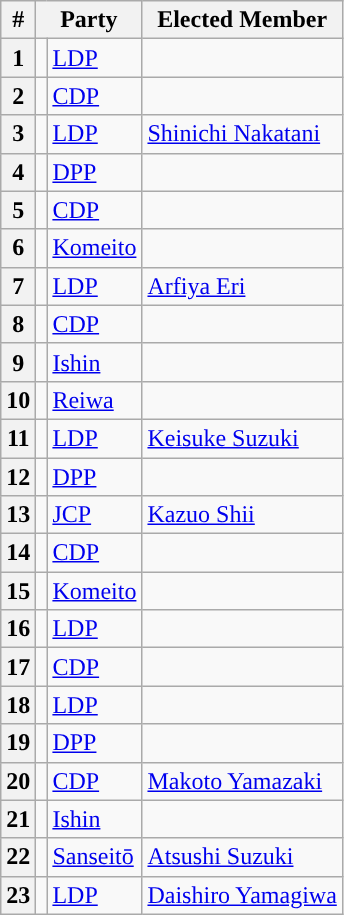<table class="wikitable">
<tr>
<th>#</th>
<th colspan=2>Party</th>
<th>Elected Member</th>
</tr>
<tr>
<th>1</th>
<td style="background:"></td>
<td><a href='#'>LDP</a></td>
<td></td>
</tr>
<tr>
<th>2</th>
<td style="background:"></td>
<td><a href='#'>CDP</a></td>
<td></td>
</tr>
<tr>
<th>3</th>
<td style="background:"></td>
<td><a href='#'>LDP</a></td>
<td><a href='#'>Shinichi Nakatani</a></td>
</tr>
<tr>
<th>4</th>
<td style="background:"></td>
<td><a href='#'>DPP</a></td>
<td></td>
</tr>
<tr>
<th>5</th>
<td style="background:"></td>
<td><a href='#'>CDP</a></td>
<td></td>
</tr>
<tr>
<th>6</th>
<td style="background:"></td>
<td><a href='#'>Komeito</a></td>
<td></td>
</tr>
<tr>
<th>7</th>
<td style="background:"></td>
<td><a href='#'>LDP</a></td>
<td><a href='#'>Arfiya Eri</a></td>
</tr>
<tr>
<th>8</th>
<td style="background:"></td>
<td><a href='#'>CDP</a></td>
<td></td>
</tr>
<tr>
<th>9</th>
<td style="background:"></td>
<td><a href='#'>Ishin</a></td>
<td></td>
</tr>
<tr>
<th>10</th>
<td style="background:"></td>
<td><a href='#'>Reiwa</a></td>
<td></td>
</tr>
<tr>
<th>11</th>
<td style="background:"></td>
<td><a href='#'>LDP</a></td>
<td><a href='#'>Keisuke Suzuki</a></td>
</tr>
<tr>
<th>12</th>
<td style="background:"></td>
<td><a href='#'>DPP</a></td>
<td></td>
</tr>
<tr>
<th>13</th>
<td style="background:"></td>
<td><a href='#'>JCP</a></td>
<td><a href='#'>Kazuo Shii</a></td>
</tr>
<tr>
<th>14</th>
<td style="background:"></td>
<td><a href='#'>CDP</a></td>
<td></td>
</tr>
<tr>
<th>15</th>
<td style="background:"></td>
<td><a href='#'>Komeito</a></td>
<td></td>
</tr>
<tr>
<th>16</th>
<td style="background:"></td>
<td><a href='#'>LDP</a></td>
<td></td>
</tr>
<tr>
<th>17</th>
<td style="background:"></td>
<td><a href='#'>CDP</a></td>
<td></td>
</tr>
<tr>
<th>18</th>
<td style="background:"></td>
<td><a href='#'>LDP</a></td>
<td></td>
</tr>
<tr>
<th>19</th>
<td style="background:"></td>
<td><a href='#'>DPP</a></td>
<td></td>
</tr>
<tr>
<th>20</th>
<td style="background:"></td>
<td><a href='#'>CDP</a></td>
<td><a href='#'>Makoto Yamazaki</a></td>
</tr>
<tr>
<th>21</th>
<td style="background:"></td>
<td><a href='#'>Ishin</a></td>
<td></td>
</tr>
<tr>
<th>22</th>
<td style="background:"></td>
<td><a href='#'>Sanseitō</a></td>
<td><a href='#'>Atsushi Suzuki</a></td>
</tr>
<tr>
<th>23</th>
<td style="background:"></td>
<td><a href='#'>LDP</a></td>
<td><a href='#'>Daishiro Yamagiwa</a></td>
</tr>
</table>
